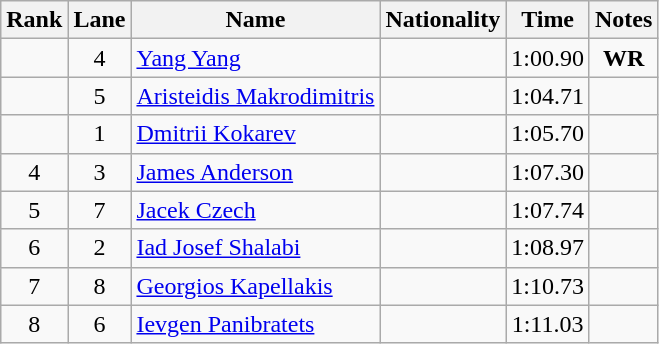<table class="wikitable">
<tr>
<th>Rank</th>
<th>Lane</th>
<th>Name</th>
<th>Nationality</th>
<th>Time</th>
<th>Notes</th>
</tr>
<tr>
<td align=center></td>
<td align=center>4</td>
<td><a href='#'>Yang Yang</a></td>
<td></td>
<td align=center>1:00.90</td>
<td align=center><strong>WR</strong></td>
</tr>
<tr>
<td align=center></td>
<td align=center>5</td>
<td><a href='#'>Aristeidis Makrodimitris</a></td>
<td></td>
<td align=center>1:04.71</td>
<td align=center></td>
</tr>
<tr>
<td align=center></td>
<td align=center>1</td>
<td><a href='#'>Dmitrii Kokarev</a></td>
<td></td>
<td align=center>1:05.70</td>
<td align=center></td>
</tr>
<tr>
<td align=center>4</td>
<td align=center>3</td>
<td><a href='#'>James Anderson</a></td>
<td></td>
<td align=center>1:07.30</td>
<td align=center></td>
</tr>
<tr>
<td align=center>5</td>
<td align=center>7</td>
<td><a href='#'>Jacek Czech</a></td>
<td></td>
<td align=center>1:07.74</td>
<td align=center></td>
</tr>
<tr>
<td align=center>6</td>
<td align=center>2</td>
<td><a href='#'>Iad Josef Shalabi</a></td>
<td></td>
<td align=center>1:08.97</td>
<td align=center></td>
</tr>
<tr>
<td align=center>7</td>
<td align=center>8</td>
<td><a href='#'>Georgios Kapellakis</a></td>
<td></td>
<td align=center>1:10.73</td>
<td align=center></td>
</tr>
<tr>
<td align=center>8</td>
<td align=center>6</td>
<td><a href='#'>Ievgen Panibratets</a></td>
<td></td>
<td align=center>1:11.03</td>
<td align=center></td>
</tr>
</table>
